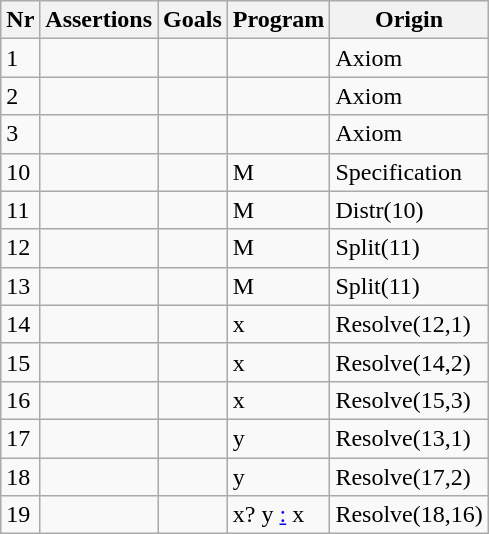<table class="wikitable" style="float:right;">
<tr>
<th>Nr</th>
<th>Assertions</th>
<th>Goals</th>
<th>Program</th>
<th>Origin</th>
</tr>
<tr>
<td>1</td>
<td></td>
<td></td>
<td></td>
<td>Axiom</td>
</tr>
<tr>
<td>2</td>
<td></td>
<td></td>
<td></td>
<td>Axiom</td>
</tr>
<tr>
<td>3</td>
<td></td>
<td></td>
<td></td>
<td>Axiom</td>
</tr>
<tr>
<td>10</td>
<td></td>
<td></td>
<td>M</td>
<td>Specification</td>
</tr>
<tr>
<td>11</td>
<td></td>
<td></td>
<td>M</td>
<td>Distr(10)</td>
</tr>
<tr>
<td>12</td>
<td></td>
<td></td>
<td>M</td>
<td>Split(11)</td>
</tr>
<tr>
<td>13</td>
<td></td>
<td></td>
<td>M</td>
<td>Split(11)</td>
</tr>
<tr>
<td>14</td>
<td></td>
<td></td>
<td>x</td>
<td>Resolve(12,1)</td>
</tr>
<tr>
<td>15</td>
<td></td>
<td></td>
<td>x</td>
<td>Resolve(14,2)</td>
</tr>
<tr>
<td>16</td>
<td></td>
<td></td>
<td>x</td>
<td>Resolve(15,3)</td>
</tr>
<tr>
<td>17</td>
<td></td>
<td></td>
<td>y</td>
<td>Resolve(13,1)</td>
</tr>
<tr>
<td>18</td>
<td></td>
<td></td>
<td>y</td>
<td>Resolve(17,2)</td>
</tr>
<tr>
<td>19</td>
<td></td>
<td></td>
<td>x<y <a href='#'>?</a> y <a href='#'>:</a> x</td>
<td>Resolve(18,16)</td>
</tr>
</table>
